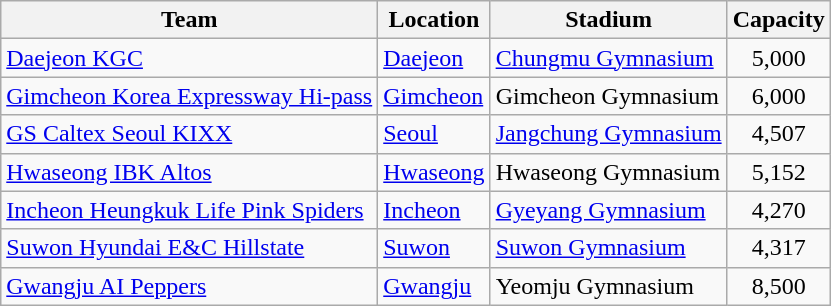<table class="wikitable sortable" style="text-align: left;">
<tr>
<th>Team</th>
<th>Location</th>
<th>Stadium</th>
<th>Capacity</th>
</tr>
<tr>
<td><a href='#'>Daejeon KGC</a></td>
<td><a href='#'>Daejeon</a></td>
<td><a href='#'>Chungmu Gymnasium</a></td>
<td align="center">5,000 <small> </small></td>
</tr>
<tr>
<td><a href='#'>Gimcheon Korea Expressway Hi-pass</a></td>
<td><a href='#'>Gimcheon</a></td>
<td>Gimcheon Gymnasium</td>
<td align="center">6,000</td>
</tr>
<tr>
<td><a href='#'>GS Caltex Seoul KIXX</a></td>
<td><a href='#'>Seoul</a></td>
<td><a href='#'>Jangchung Gymnasium</a></td>
<td align="center">4,507 <small> </small></td>
</tr>
<tr>
<td><a href='#'>Hwaseong IBK Altos</a></td>
<td><a href='#'>Hwaseong</a></td>
<td>Hwaseong Gymnasium</td>
<td align="center">5,152 <small>  </small></td>
</tr>
<tr>
<td><a href='#'>Incheon Heungkuk Life Pink Spiders</a></td>
<td><a href='#'>Incheon</a></td>
<td><a href='#'>Gyeyang Gymnasium</a></td>
<td align="center">4,270 <small>   </small></td>
</tr>
<tr>
<td><a href='#'>Suwon Hyundai E&C Hillstate</a></td>
<td><a href='#'>Suwon</a></td>
<td><a href='#'>Suwon Gymnasium</a></td>
<td align="center">4,317 <small> </small></td>
</tr>
<tr>
<td><a href='#'>Gwangju AI Peppers</a></td>
<td><a href='#'>Gwangju</a></td>
<td>Yeomju Gymnasium</td>
<td align="center">8,500</td>
</tr>
</table>
